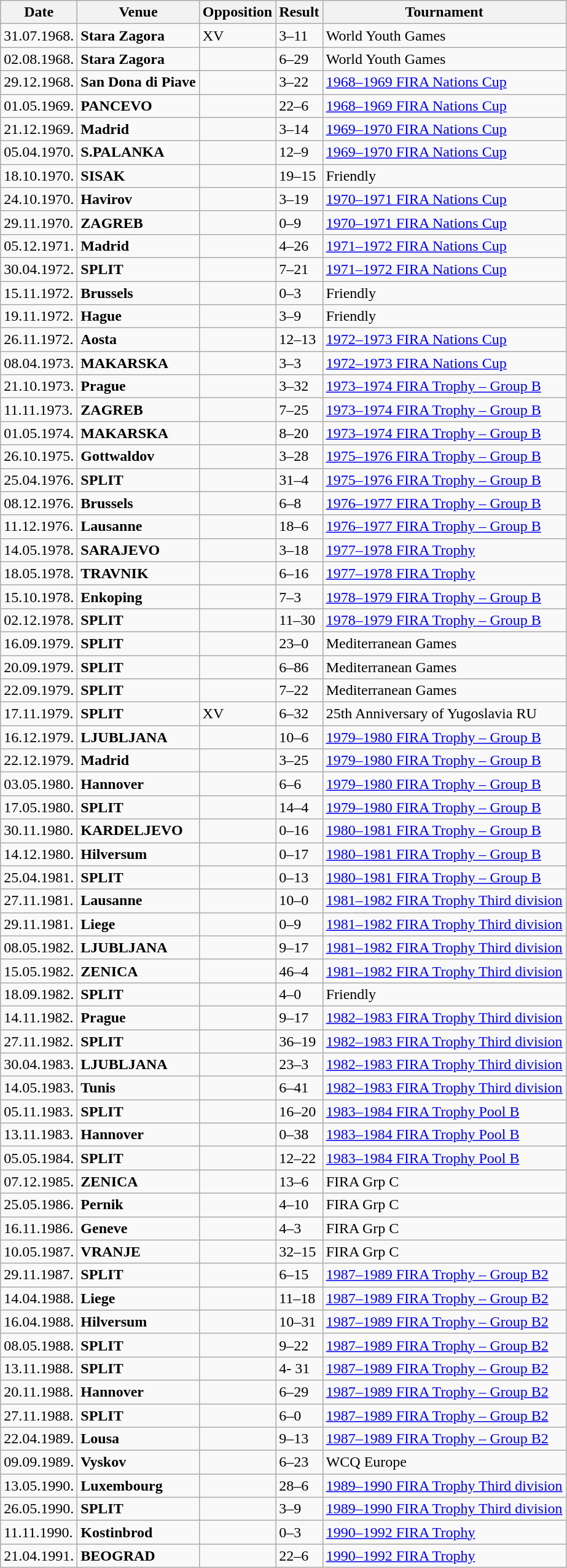<table class="wikitable">
<tr align="left">
<th>Date</th>
<th>Venue</th>
<th>Opposition</th>
<th>Result</th>
<th>Tournament</th>
</tr>
<tr>
<td>31.07.1968.</td>
<td><strong>Stara Zagora</strong></td>
<td>XV</td>
<td>3–11</td>
<td>World Youth Games</td>
</tr>
<tr>
<td>02.08.1968.</td>
<td><strong>Stara Zagora</strong></td>
<td></td>
<td>6–29</td>
<td>World Youth Games</td>
</tr>
<tr>
<td>29.12.1968.</td>
<td><strong>San Dona di Piave</strong></td>
<td></td>
<td>3–22</td>
<td><a href='#'>1968–1969 FIRA Nations Cup</a></td>
</tr>
<tr>
<td>01.05.1969.</td>
<td><strong>PANCEVO</strong></td>
<td></td>
<td>22–6</td>
<td><a href='#'>1968–1969 FIRA Nations Cup</a></td>
</tr>
<tr>
<td>21.12.1969.</td>
<td><strong>Madrid</strong></td>
<td></td>
<td>3–14</td>
<td><a href='#'>1969–1970 FIRA Nations Cup</a></td>
</tr>
<tr>
<td>05.04.1970.</td>
<td><strong>S.PALANKA</strong></td>
<td></td>
<td>12–9</td>
<td><a href='#'>1969–1970 FIRA Nations Cup</a></td>
</tr>
<tr>
<td>18.10.1970.</td>
<td><strong>SISAK</strong></td>
<td></td>
<td>19–15</td>
<td>Friendly</td>
</tr>
<tr>
<td>24.10.1970.</td>
<td><strong>Havirov</strong></td>
<td></td>
<td>3–19</td>
<td><a href='#'>1970–1971 FIRA Nations Cup</a></td>
</tr>
<tr>
<td>29.11.1970.</td>
<td><strong>ZAGREB</strong></td>
<td></td>
<td>0–9</td>
<td><a href='#'>1970–1971 FIRA Nations Cup</a></td>
</tr>
<tr>
<td>05.12.1971.</td>
<td><strong>Madrid</strong></td>
<td></td>
<td>4–26</td>
<td><a href='#'>1971–1972 FIRA Nations Cup</a></td>
</tr>
<tr>
<td>30.04.1972.</td>
<td><strong>SPLIT</strong></td>
<td></td>
<td>7–21</td>
<td><a href='#'>1971–1972 FIRA Nations Cup</a></td>
</tr>
<tr>
<td>15.11.1972.</td>
<td><strong>Brussels</strong></td>
<td></td>
<td>0–3</td>
<td>Friendly</td>
</tr>
<tr>
<td>19.11.1972.</td>
<td><strong>Hague</strong></td>
<td></td>
<td>3–9</td>
<td>Friendly</td>
</tr>
<tr>
<td>26.11.1972.</td>
<td><strong>Aosta</strong></td>
<td></td>
<td>12–13</td>
<td><a href='#'>1972–1973 FIRA Nations Cup</a></td>
</tr>
<tr>
<td>08.04.1973.</td>
<td><strong>MAKARSKA</strong></td>
<td></td>
<td>3–3</td>
<td><a href='#'>1972–1973 FIRA Nations Cup</a></td>
</tr>
<tr>
<td>21.10.1973.</td>
<td><strong>Prague</strong></td>
<td></td>
<td>3–32</td>
<td><a href='#'>1973–1974 FIRA Trophy – Group B</a></td>
</tr>
<tr>
<td>11.11.1973.</td>
<td><strong>ZAGREB</strong></td>
<td></td>
<td>7–25</td>
<td><a href='#'>1973–1974 FIRA Trophy – Group B</a></td>
</tr>
<tr>
<td>01.05.1974.</td>
<td><strong>MAKARSKA</strong></td>
<td></td>
<td>8–20</td>
<td><a href='#'>1973–1974 FIRA Trophy – Group B</a></td>
</tr>
<tr>
<td>26.10.1975.</td>
<td><strong>Gottwaldov</strong></td>
<td></td>
<td>3–28</td>
<td><a href='#'>1975–1976 FIRA Trophy – Group B</a></td>
</tr>
<tr>
<td>25.04.1976.</td>
<td><strong>SPLIT</strong></td>
<td></td>
<td>31–4</td>
<td><a href='#'>1975–1976 FIRA Trophy – Group B</a></td>
</tr>
<tr>
<td>08.12.1976.</td>
<td><strong>Brussels</strong></td>
<td></td>
<td>6–8</td>
<td><a href='#'>1976–1977 FIRA Trophy – Group B</a></td>
</tr>
<tr>
<td>11.12.1976.</td>
<td><strong>Lausanne</strong></td>
<td></td>
<td>18–6</td>
<td><a href='#'>1976–1977 FIRA Trophy – Group B</a></td>
</tr>
<tr>
<td>14.05.1978.</td>
<td><strong>SARAJEVO</strong></td>
<td></td>
<td>3–18</td>
<td><a href='#'>1977–1978 FIRA Trophy</a></td>
</tr>
<tr>
<td>18.05.1978.</td>
<td><strong>TRAVNIK</strong></td>
<td></td>
<td>6–16</td>
<td><a href='#'>1977–1978 FIRA Trophy</a></td>
</tr>
<tr>
<td>15.10.1978.</td>
<td><strong>Enkoping</strong></td>
<td></td>
<td>7–3</td>
<td><a href='#'>1978–1979 FIRA Trophy – Group B</a></td>
</tr>
<tr>
<td>02.12.1978.</td>
<td><strong>SPLIT</strong></td>
<td></td>
<td>11–30</td>
<td><a href='#'>1978–1979 FIRA Trophy – Group B</a></td>
</tr>
<tr>
<td>16.09.1979.</td>
<td><strong>SPLIT</strong></td>
<td></td>
<td>23–0</td>
<td>Mediterranean Games</td>
</tr>
<tr>
<td>20.09.1979.</td>
<td><strong>SPLIT</strong></td>
<td></td>
<td>6–86</td>
<td>Mediterranean Games</td>
</tr>
<tr>
<td>22.09.1979.</td>
<td><strong>SPLIT</strong></td>
<td></td>
<td>7–22</td>
<td>Mediterranean Games</td>
</tr>
<tr>
<td>17.11.1979.</td>
<td><strong>SPLIT</strong></td>
<td>XV</td>
<td>6–32</td>
<td>25th Anniversary of Yugoslavia RU</td>
</tr>
<tr>
<td>16.12.1979.</td>
<td><strong>LJUBLJANA</strong></td>
<td></td>
<td>10–6</td>
<td><a href='#'>1979–1980 FIRA Trophy – Group B</a></td>
</tr>
<tr>
<td>22.12.1979.</td>
<td><strong>Madrid</strong></td>
<td></td>
<td>3–25</td>
<td><a href='#'>1979–1980 FIRA Trophy – Group B</a></td>
</tr>
<tr>
<td>03.05.1980.</td>
<td><strong>Hannover</strong></td>
<td></td>
<td>6–6</td>
<td><a href='#'>1979–1980 FIRA Trophy – Group B</a></td>
</tr>
<tr>
<td>17.05.1980.</td>
<td><strong>SPLIT</strong></td>
<td></td>
<td>14–4</td>
<td><a href='#'>1979–1980 FIRA Trophy – Group B</a></td>
</tr>
<tr>
<td>30.11.1980.</td>
<td><strong>KARDELJEVO</strong></td>
<td></td>
<td>0–16</td>
<td><a href='#'>1980–1981 FIRA Trophy – Group B</a></td>
</tr>
<tr>
<td>14.12.1980.</td>
<td><strong>Hilversum</strong></td>
<td></td>
<td>0–17</td>
<td><a href='#'>1980–1981 FIRA Trophy – Group B</a></td>
</tr>
<tr>
<td>25.04.1981.</td>
<td><strong>SPLIT</strong></td>
<td></td>
<td>0–13</td>
<td><a href='#'>1980–1981 FIRA Trophy – Group B</a></td>
</tr>
<tr>
<td>27.11.1981.</td>
<td><strong>Lausanne</strong></td>
<td></td>
<td>10–0</td>
<td><a href='#'>1981–1982 FIRA Trophy Third division</a></td>
</tr>
<tr>
<td>29.11.1981.</td>
<td><strong>Liege</strong></td>
<td></td>
<td>0–9</td>
<td><a href='#'>1981–1982 FIRA Trophy Third division</a></td>
</tr>
<tr>
<td>08.05.1982.</td>
<td><strong>LJUBLJANA</strong></td>
<td></td>
<td>9–17</td>
<td><a href='#'>1981–1982 FIRA Trophy Third division</a></td>
</tr>
<tr>
<td>15.05.1982.</td>
<td><strong>ZENICA</strong></td>
<td></td>
<td>46–4</td>
<td><a href='#'>1981–1982 FIRA Trophy Third division</a></td>
</tr>
<tr>
<td>18.09.1982.</td>
<td><strong>SPLIT</strong></td>
<td></td>
<td>4–0</td>
<td>Friendly</td>
</tr>
<tr>
<td>14.11.1982.</td>
<td><strong>Prague</strong></td>
<td></td>
<td>9–17</td>
<td><a href='#'>1982–1983 FIRA Trophy Third division</a></td>
</tr>
<tr>
<td>27.11.1982.</td>
<td><strong>SPLIT</strong></td>
<td></td>
<td>36–19</td>
<td><a href='#'>1982–1983 FIRA Trophy Third division</a></td>
</tr>
<tr>
<td>30.04.1983.</td>
<td><strong>LJUBLJANA</strong></td>
<td></td>
<td>23–3</td>
<td><a href='#'>1982–1983 FIRA Trophy Third division</a></td>
</tr>
<tr>
<td>14.05.1983.</td>
<td><strong>Tunis</strong></td>
<td></td>
<td>6–41</td>
<td><a href='#'>1982–1983 FIRA Trophy Third division</a></td>
</tr>
<tr>
<td>05.11.1983.</td>
<td><strong>SPLIT</strong></td>
<td></td>
<td>16–20</td>
<td><a href='#'>1983–1984 FIRA Trophy Pool B</a></td>
</tr>
<tr>
<td>13.11.1983.</td>
<td><strong>Hannover</strong></td>
<td></td>
<td>0–38</td>
<td><a href='#'>1983–1984 FIRA Trophy Pool B</a></td>
</tr>
<tr>
<td>05.05.1984.</td>
<td><strong>SPLIT</strong></td>
<td></td>
<td>12–22</td>
<td><a href='#'>1983–1984 FIRA Trophy Pool B</a></td>
</tr>
<tr>
<td>07.12.1985.</td>
<td><strong>ZENICA</strong></td>
<td></td>
<td>13–6</td>
<td>FIRA Grp C</td>
</tr>
<tr>
<td>25.05.1986.</td>
<td><strong>Pernik</strong></td>
<td></td>
<td>4–10</td>
<td>FIRA Grp C</td>
</tr>
<tr>
<td>16.11.1986.</td>
<td><strong>Geneve</strong></td>
<td></td>
<td>4–3</td>
<td>FIRA Grp C</td>
</tr>
<tr>
<td>10.05.1987.</td>
<td><strong>VRANJE</strong></td>
<td></td>
<td>32–15</td>
<td>FIRA Grp C</td>
</tr>
<tr>
<td>29.11.1987.</td>
<td><strong>SPLIT</strong></td>
<td></td>
<td>6–15</td>
<td><a href='#'>1987–1989 FIRA Trophy – Group B2</a></td>
</tr>
<tr>
<td>14.04.1988.</td>
<td><strong>Liege</strong></td>
<td></td>
<td>11–18</td>
<td><a href='#'>1987–1989 FIRA Trophy – Group B2</a></td>
</tr>
<tr>
<td>16.04.1988.</td>
<td><strong>Hilversum</strong></td>
<td></td>
<td>10–31</td>
<td><a href='#'>1987–1989 FIRA Trophy – Group B2</a></td>
</tr>
<tr>
<td>08.05.1988.</td>
<td><strong>SPLIT</strong></td>
<td></td>
<td>9–22</td>
<td><a href='#'>1987–1989 FIRA Trophy – Group B2</a></td>
</tr>
<tr>
<td>13.11.1988.</td>
<td><strong>SPLIT</strong></td>
<td></td>
<td>4- 31</td>
<td><a href='#'>1987–1989 FIRA Trophy – Group B2</a></td>
</tr>
<tr>
<td>20.11.1988.</td>
<td><strong>Hannover</strong></td>
<td></td>
<td>6–29</td>
<td><a href='#'>1987–1989 FIRA Trophy – Group B2</a></td>
</tr>
<tr>
<td>27.11.1988.</td>
<td><strong>SPLIT</strong></td>
<td></td>
<td>6–0</td>
<td><a href='#'>1987–1989 FIRA Trophy – Group B2</a></td>
</tr>
<tr>
<td>22.04.1989.</td>
<td><strong>Lousa</strong></td>
<td></td>
<td>9–13</td>
<td><a href='#'>1987–1989 FIRA Trophy – Group B2</a></td>
</tr>
<tr>
<td>09.09.1989.</td>
<td><strong>Vyskov</strong></td>
<td></td>
<td>6–23</td>
<td>WCQ Europe</td>
</tr>
<tr>
<td>13.05.1990.</td>
<td><strong>Luxembourg</strong></td>
<td></td>
<td>28–6</td>
<td><a href='#'>1989–1990 FIRA Trophy Third division</a></td>
</tr>
<tr>
<td>26.05.1990.</td>
<td><strong>SPLIT</strong></td>
<td></td>
<td>3–9</td>
<td><a href='#'>1989–1990 FIRA Trophy Third division</a></td>
</tr>
<tr>
<td>11.11.1990.</td>
<td><strong>Kostinbrod</strong></td>
<td></td>
<td>0–3</td>
<td><a href='#'>1990–1992 FIRA Trophy</a></td>
</tr>
<tr>
<td>21.04.1991.</td>
<td><strong>BEOGRAD</strong></td>
<td></td>
<td>22–6</td>
<td><a href='#'>1990–1992 FIRA Trophy</a></td>
</tr>
</table>
